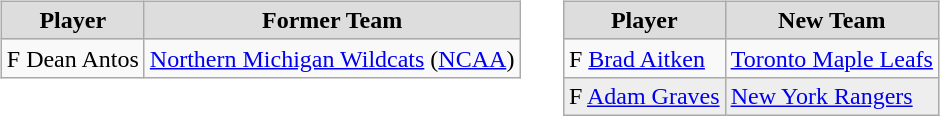<table cellspacing="10">
<tr>
<td valign="top"><br><table class="wikitable">
<tr style="text-align:center; background:#ddd;">
<td><strong>Player</strong></td>
<td><strong>Former Team</strong></td>
</tr>
<tr>
<td>F Dean Antos</td>
<td><a href='#'>Northern Michigan Wildcats</a> (<a href='#'>NCAA</a>)</td>
</tr>
</table>
</td>
<td valign="top"><br><table class="wikitable">
<tr style="text-align:center; background:#ddd;">
<td><strong>Player</strong></td>
<td><strong>New Team</strong></td>
</tr>
<tr>
<td>F <a href='#'>Brad Aitken</a></td>
<td><a href='#'>Toronto Maple Leafs</a></td>
</tr>
<tr style="background:#eee;">
<td>F <a href='#'>Adam Graves</a></td>
<td><a href='#'>New York Rangers</a></td>
</tr>
</table>
</td>
</tr>
</table>
